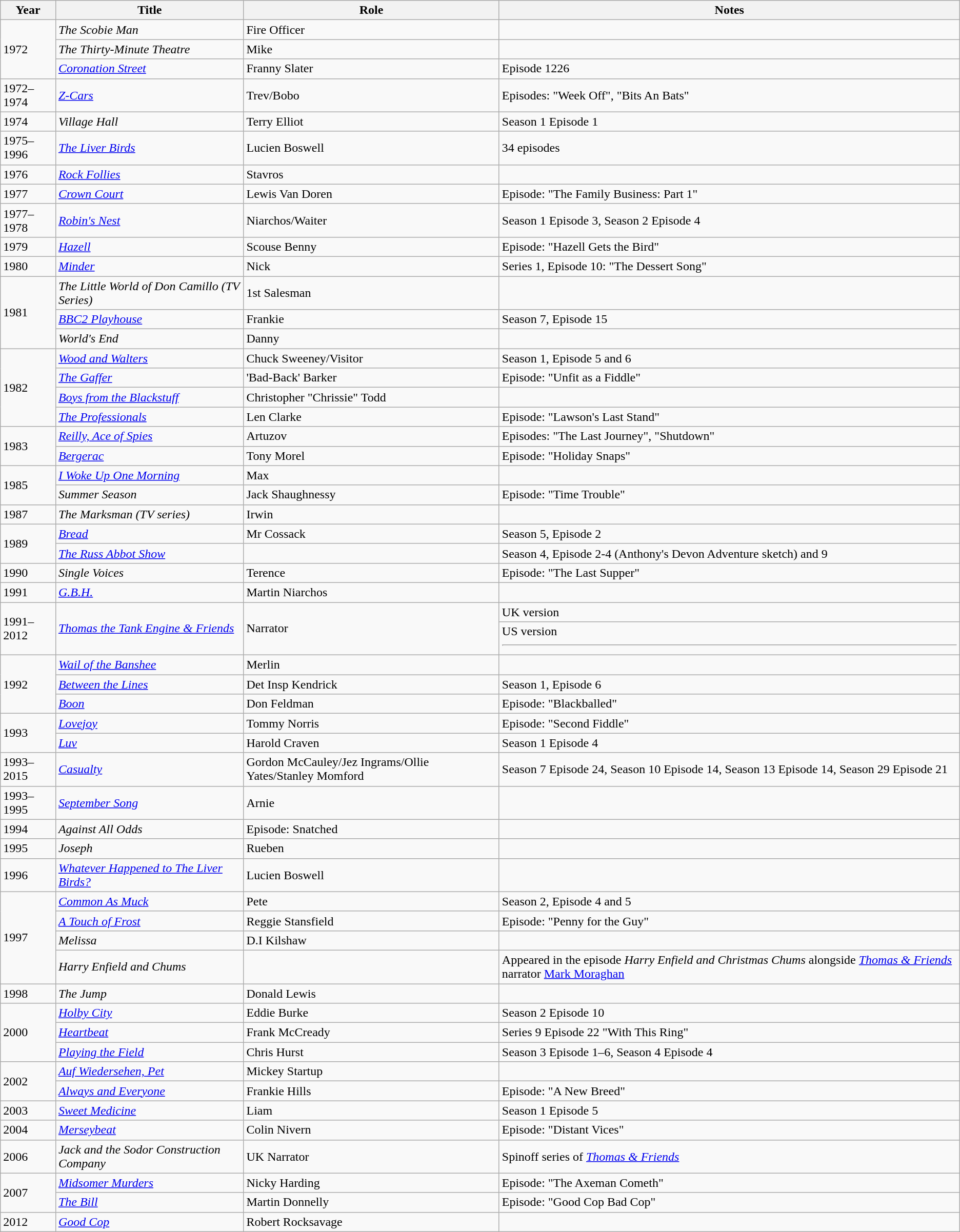<table class="wikitable">
<tr>
<th>Year</th>
<th>Title</th>
<th>Role</th>
<th>Notes</th>
</tr>
<tr>
<td rowspan=3>1972</td>
<td><em>The Scobie Man</em></td>
<td>Fire Officer</td>
<td></td>
</tr>
<tr>
<td><em>The Thirty-Minute Theatre</em></td>
<td>Mike</td>
<td></td>
</tr>
<tr>
<td><em><a href='#'>Coronation Street</a></em></td>
<td>Franny Slater</td>
<td>Episode 1226</td>
</tr>
<tr>
<td>1972–1974</td>
<td><em><a href='#'>Z-Cars</a></em></td>
<td>Trev/Bobo</td>
<td>Episodes: "Week Off", "Bits An Bats"</td>
</tr>
<tr>
<td>1974</td>
<td><em>Village Hall</em></td>
<td>Terry Elliot</td>
<td>Season 1 Episode 1</td>
</tr>
<tr>
<td>1975–1996</td>
<td><em><a href='#'>The Liver Birds</a></em></td>
<td>Lucien Boswell</td>
<td>34 episodes</td>
</tr>
<tr>
<td>1976</td>
<td><em><a href='#'>Rock Follies</a></em></td>
<td>Stavros</td>
<td></td>
</tr>
<tr>
<td>1977</td>
<td><em><a href='#'>Crown Court</a></em></td>
<td>Lewis Van Doren</td>
<td>Episode: "The Family Business: Part 1"</td>
</tr>
<tr>
<td>1977–1978</td>
<td><em><a href='#'>Robin's Nest</a></em></td>
<td>Niarchos/Waiter</td>
<td>Season 1 Episode 3, Season 2 Episode 4</td>
</tr>
<tr>
<td>1979</td>
<td><em><a href='#'>Hazell</a></em></td>
<td>Scouse Benny</td>
<td>Episode: "Hazell Gets the Bird"</td>
</tr>
<tr>
<td>1980</td>
<td><em><a href='#'>Minder</a></em></td>
<td>Nick</td>
<td>Series 1, Episode 10: "The Dessert Song"</td>
</tr>
<tr>
<td rowspan=3>1981</td>
<td><em>The Little World of Don Camillo (TV Series)</em></td>
<td>1st Salesman</td>
<td></td>
</tr>
<tr>
<td><em><a href='#'>BBC2 Playhouse</a></em></td>
<td>Frankie</td>
<td>Season 7, Episode 15</td>
</tr>
<tr>
<td><em>World's End</em></td>
<td>Danny</td>
<td></td>
</tr>
<tr>
<td rowspan=4>1982</td>
<td><em><a href='#'>Wood and Walters</a></em></td>
<td>Chuck Sweeney/Visitor</td>
<td>Season 1, Episode 5 and 6</td>
</tr>
<tr>
<td><em><a href='#'>The Gaffer</a></em></td>
<td>'Bad-Back' Barker</td>
<td>Episode: "Unfit as a Fiddle"</td>
</tr>
<tr>
<td><em><a href='#'>Boys from the Blackstuff</a></em></td>
<td>Christopher "Chrissie" Todd</td>
<td></td>
</tr>
<tr>
<td><em><a href='#'>The Professionals</a></em></td>
<td>Len Clarke</td>
<td>Episode: "Lawson's Last Stand"</td>
</tr>
<tr>
<td rowspan=2>1983</td>
<td><em><a href='#'>Reilly, Ace of Spies</a></em></td>
<td>Artuzov</td>
<td>Episodes: "The Last Journey", "Shutdown"</td>
</tr>
<tr>
<td><em><a href='#'>Bergerac</a></em></td>
<td>Tony Morel</td>
<td>Episode: "Holiday Snaps"</td>
</tr>
<tr>
<td rowspan=2>1985</td>
<td><em><a href='#'>I Woke Up One Morning</a></em></td>
<td>Max</td>
<td></td>
</tr>
<tr>
<td><em>Summer Season</em></td>
<td>Jack Shaughnessy</td>
<td>Episode: "Time Trouble"</td>
</tr>
<tr>
<td>1987</td>
<td><em>The Marksman (TV series)</em></td>
<td>Irwin</td>
<td></td>
</tr>
<tr>
<td rowspan=2>1989</td>
<td><em><a href='#'>Bread</a></em></td>
<td>Mr Cossack</td>
<td>Season 5, Episode 2</td>
</tr>
<tr>
<td><em><a href='#'>The Russ Abbot Show</a></em></td>
<td></td>
<td>Season 4, Episode 2-4 (Anthony's Devon Adventure sketch) and 9</td>
</tr>
<tr>
<td>1990</td>
<td><em>Single Voices</em></td>
<td>Terence</td>
<td>Episode: "The Last Supper"</td>
</tr>
<tr>
<td>1991</td>
<td><em><a href='#'>G.B.H.</a></em></td>
<td>Martin Niarchos</td>
<td></td>
</tr>
<tr>
<td rowspan=2>1991–2012</td>
<td rowspan=2><em><a href='#'>Thomas the Tank Engine & Friends</a></em></td>
<td rowspan=2>Narrator</td>
<td>UK version</td>
</tr>
<tr>
<td>US version<hr></td>
</tr>
<tr>
<td rowspan=3>1992</td>
<td><em><a href='#'>Wail of the Banshee</a></em></td>
<td>Merlin</td>
<td></td>
</tr>
<tr>
<td><em><a href='#'>Between the Lines</a></em></td>
<td>Det Insp Kendrick</td>
<td>Season 1, Episode 6</td>
</tr>
<tr>
<td><em><a href='#'>Boon</a></em></td>
<td>Don Feldman</td>
<td>Episode: "Blackballed"</td>
</tr>
<tr>
<td rowspan=2>1993</td>
<td><em><a href='#'>Lovejoy</a></em></td>
<td>Tommy Norris</td>
<td>Episode: "Second Fiddle"</td>
</tr>
<tr>
<td><em><a href='#'>Luv</a></em></td>
<td>Harold Craven</td>
<td>Season 1 Episode 4</td>
</tr>
<tr>
<td>1993–2015</td>
<td><em><a href='#'>Casualty</a></em></td>
<td>Gordon McCauley/Jez Ingrams/Ollie Yates/Stanley Momford</td>
<td>Season 7 Episode 24, Season 10 Episode 14, Season 13 Episode 14, Season 29 Episode 21</td>
</tr>
<tr>
<td>1993–1995</td>
<td><em><a href='#'>September Song</a></em></td>
<td>Arnie</td>
<td></td>
</tr>
<tr>
<td>1994</td>
<td><em>Against All Odds</em></td>
<td>Episode: Snatched</td>
<td></td>
</tr>
<tr>
<td>1995</td>
<td><em>Joseph</em></td>
<td>Rueben</td>
<td></td>
</tr>
<tr>
<td>1996</td>
<td><em><a href='#'>Whatever Happened to The Liver Birds?</a></em></td>
<td>Lucien Boswell</td>
<td></td>
</tr>
<tr>
<td rowspan=4>1997</td>
<td><em><a href='#'>Common As Muck</a></em></td>
<td>Pete</td>
<td>Season 2, Episode 4 and 5</td>
</tr>
<tr>
<td><em><a href='#'>A Touch of Frost</a></em></td>
<td>Reggie Stansfield</td>
<td>Episode: "Penny for the Guy"</td>
</tr>
<tr>
<td><em>Melissa</em></td>
<td>D.I Kilshaw</td>
<td></td>
</tr>
<tr>
<td><em>Harry Enfield and Chums</em></td>
<td></td>
<td>Appeared in the episode <em>Harry Enfield and Christmas Chums</em> alongside <em><a href='#'>Thomas & Friends</a></em> narrator <a href='#'>Mark Moraghan</a></td>
</tr>
<tr>
<td>1998</td>
<td><em>The Jump</em></td>
<td>Donald Lewis</td>
<td></td>
</tr>
<tr>
<td rowspan=3>2000</td>
<td><em><a href='#'>Holby City</a></em></td>
<td>Eddie Burke</td>
<td>Season 2 Episode 10</td>
</tr>
<tr>
<td><em><a href='#'>Heartbeat</a></em></td>
<td>Frank McCready</td>
<td>Series 9 Episode 22 "With This Ring"</td>
</tr>
<tr>
<td><em><a href='#'>Playing the Field</a></em></td>
<td>Chris Hurst</td>
<td>Season 3 Episode 1–6, Season 4 Episode 4</td>
</tr>
<tr>
<td rowspan=2>2002</td>
<td><em><a href='#'>Auf Wiedersehen, Pet</a></em></td>
<td>Mickey Startup</td>
<td></td>
</tr>
<tr>
<td><em><a href='#'>Always and Everyone</a></em></td>
<td>Frankie Hills</td>
<td>Episode: "A New Breed"</td>
</tr>
<tr>
<td>2003</td>
<td><em><a href='#'>Sweet Medicine</a></em></td>
<td>Liam</td>
<td>Season 1 Episode 5</td>
</tr>
<tr>
<td>2004</td>
<td><em><a href='#'>Merseybeat</a></em></td>
<td>Colin Nivern</td>
<td>Episode: "Distant Vices"</td>
</tr>
<tr>
<td>2006</td>
<td><em>Jack and the Sodor Construction Company</em></td>
<td>UK Narrator</td>
<td>Spinoff series of <em><a href='#'>Thomas & Friends</a></em></td>
</tr>
<tr>
<td rowspan=2>2007</td>
<td><em><a href='#'>Midsomer Murders</a></em></td>
<td>Nicky Harding</td>
<td>Episode: "The Axeman Cometh"</td>
</tr>
<tr>
<td><em><a href='#'>The Bill</a></em></td>
<td>Martin Donnelly</td>
<td>Episode: "Good Cop Bad Cop"</td>
</tr>
<tr>
<td>2012</td>
<td><em><a href='#'>Good Cop</a></em></td>
<td>Robert Rocksavage</td>
<td></td>
</tr>
</table>
